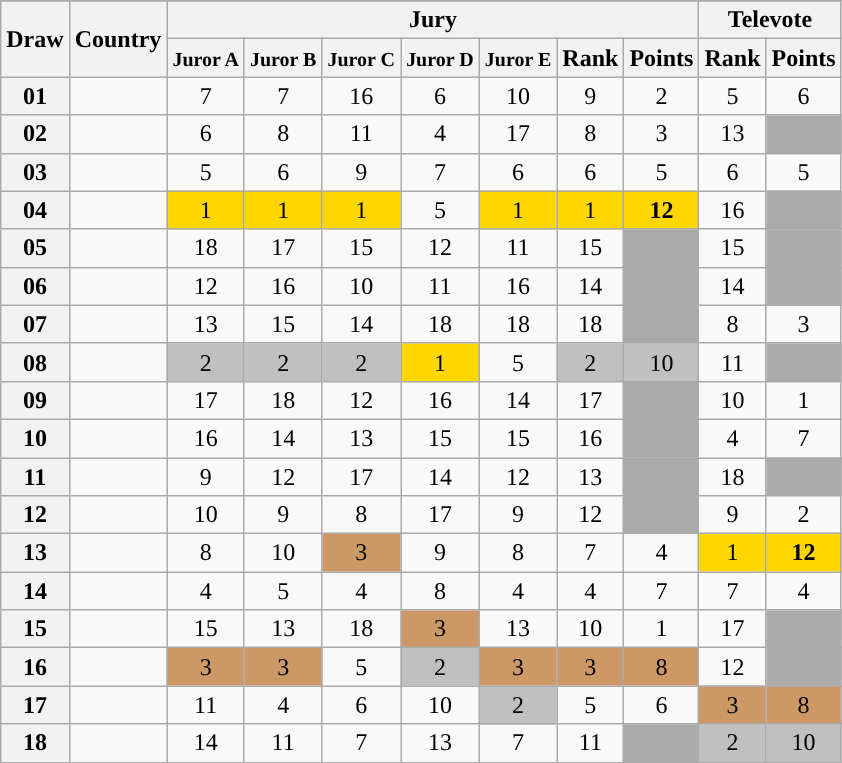<table class="sortable wikitable collapsible plainrowheaders" style="text-align:center;">
<tr>
</tr>
<tr>
<th scope="col" rowspan="2">Draw</th>
<th scope="col" rowspan="2">Country</th>
<th scope="col" colspan="7">Jury</th>
<th scope="col" colspan="2">Televote</th>
</tr>
<tr>
<th scope="col"><small>Juror A</small></th>
<th scope="col"><small>Juror B</small></th>
<th scope="col"><small>Juror C</small></th>
<th scope="col"><small>Juror D</small></th>
<th scope="col"><small>Juror E</small></th>
<th scope="col">Rank</th>
<th scope="col">Points</th>
<th scope="col">Rank</th>
<th scope="col">Points</th>
</tr>
<tr>
<th scope="row" style="text-align:center;">01</th>
<td style="text-align:left;"></td>
<td>7</td>
<td>7</td>
<td>16</td>
<td>6</td>
<td>10</td>
<td>9</td>
<td>2</td>
<td>5</td>
<td>6</td>
</tr>
<tr>
<th scope="row" style="text-align:center;">02</th>
<td style="text-align:left;"></td>
<td>6</td>
<td>8</td>
<td>11</td>
<td>4</td>
<td>17</td>
<td>8</td>
<td>3</td>
<td>13</td>
<td style="background:#AAAAAA;"></td>
</tr>
<tr>
<th scope="row" style="text-align:center;">03</th>
<td style="text-align:left;"></td>
<td>5</td>
<td>6</td>
<td>9</td>
<td>7</td>
<td>6</td>
<td>6</td>
<td>5</td>
<td>6</td>
<td>5</td>
</tr>
<tr>
<th scope="row" style="text-align:center;">04</th>
<td style="text-align:left;"></td>
<td style="background:gold;">1</td>
<td style="background:gold;">1</td>
<td style="background:gold;">1</td>
<td>5</td>
<td style="background:gold;">1</td>
<td style="background:gold;">1</td>
<td style="background:gold;"><strong>12</strong></td>
<td>16</td>
<td style="background:#AAAAAA;"></td>
</tr>
<tr>
<th scope="row" style="text-align:center;">05</th>
<td style="text-align:left;"></td>
<td>18</td>
<td>17</td>
<td>15</td>
<td>12</td>
<td>11</td>
<td>15</td>
<td style="background:#AAAAAA;"></td>
<td>15</td>
<td style="background:#AAAAAA;"></td>
</tr>
<tr>
<th scope="row" style="text-align:center;">06</th>
<td style="text-align:left;"></td>
<td>12</td>
<td>16</td>
<td>10</td>
<td>11</td>
<td>16</td>
<td>14</td>
<td style="background:#AAAAAA;"></td>
<td>14</td>
<td style="background:#AAAAAA;"></td>
</tr>
<tr>
<th scope="row" style="text-align:center;">07</th>
<td style="text-align:left;"></td>
<td>13</td>
<td>15</td>
<td>14</td>
<td>18</td>
<td>18</td>
<td>18</td>
<td style="background:#AAAAAA;"></td>
<td>8</td>
<td>3</td>
</tr>
<tr>
<th scope="row" style="text-align:center;">08</th>
<td style="text-align:left;"></td>
<td style="background:silver;">2</td>
<td style="background:silver;">2</td>
<td style="background:silver;">2</td>
<td style="background:gold;">1</td>
<td>5</td>
<td style="background:silver;">2</td>
<td style="background:silver;">10</td>
<td>11</td>
<td style="background:#AAAAAA;"></td>
</tr>
<tr>
<th scope="row" style="text-align:center;">09</th>
<td style="text-align:left;"></td>
<td>17</td>
<td>18</td>
<td>12</td>
<td>16</td>
<td>14</td>
<td>17</td>
<td style="background:#AAAAAA;"></td>
<td>10</td>
<td>1</td>
</tr>
<tr>
<th scope="row" style="text-align:center;">10</th>
<td style="text-align:left;"></td>
<td>16</td>
<td>14</td>
<td>13</td>
<td>15</td>
<td>15</td>
<td>16</td>
<td style="background:#AAAAAA;"></td>
<td>4</td>
<td>7</td>
</tr>
<tr>
<th scope="row" style="text-align:center;">11</th>
<td style="text-align:left;"></td>
<td>9</td>
<td>12</td>
<td>17</td>
<td>14</td>
<td>12</td>
<td>13</td>
<td style="background:#AAAAAA;"></td>
<td>18</td>
<td style="background:#AAAAAA;"></td>
</tr>
<tr>
<th scope="row" style="text-align:center;">12</th>
<td style="text-align:left;"></td>
<td>10</td>
<td>9</td>
<td>8</td>
<td>17</td>
<td>9</td>
<td>12</td>
<td style="background:#AAAAAA;"></td>
<td>9</td>
<td>2</td>
</tr>
<tr>
<th scope="row" style="text-align:center;">13</th>
<td style="text-align:left;"></td>
<td>8</td>
<td>10</td>
<td style="background:#CC9966;">3</td>
<td>9</td>
<td>8</td>
<td>7</td>
<td>4</td>
<td style="background:gold;">1</td>
<td style="background:gold;"><strong>12</strong></td>
</tr>
<tr>
<th scope="row" style="text-align:center;">14</th>
<td style="text-align:left;"></td>
<td>4</td>
<td>5</td>
<td>4</td>
<td>8</td>
<td>4</td>
<td>4</td>
<td>7</td>
<td>7</td>
<td>4</td>
</tr>
<tr>
<th scope="row" style="text-align:center;">15</th>
<td style="text-align:left;"></td>
<td>15</td>
<td>13</td>
<td>18</td>
<td style="background:#CC9966;">3</td>
<td>13</td>
<td>10</td>
<td>1</td>
<td>17</td>
<td style="background:#AAAAAA;"></td>
</tr>
<tr>
<th scope="row" style="text-align:center;">16</th>
<td style="text-align:left;"></td>
<td style="background:#CC9966;">3</td>
<td style="background:#CC9966;">3</td>
<td>5</td>
<td style="background:silver;">2</td>
<td style="background:#CC9966;">3</td>
<td style="background:#CC9966;">3</td>
<td style="background:#CC9966;">8</td>
<td>12</td>
<td style="background:#AAAAAA;"></td>
</tr>
<tr>
<th scope="row" style="text-align:center;">17</th>
<td style="text-align:left;"></td>
<td>11</td>
<td>4</td>
<td>6</td>
<td>10</td>
<td style="background:silver;">2</td>
<td>5</td>
<td>6</td>
<td style="background:#CC9966;">3</td>
<td style="background:#CC9966;">8</td>
</tr>
<tr>
<th scope="row" style="text-align:center;">18</th>
<td style="text-align:left;"></td>
<td>14</td>
<td>11</td>
<td>7</td>
<td>13</td>
<td>7</td>
<td>11</td>
<td style="background:#AAAAAA;"></td>
<td style="background:silver;">2</td>
<td style="background:silver;">10</td>
</tr>
</table>
